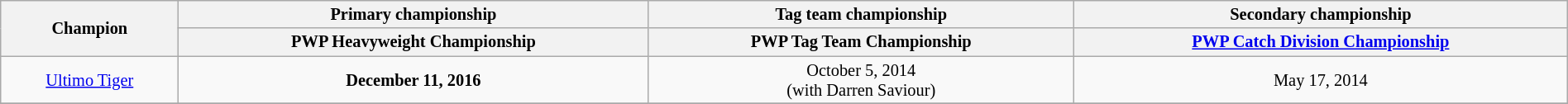<table class="wikitable" style="font-size:85%; text-align:center; width:100%;">
<tr>
<th rowspan=2>Champion</th>
<th>Primary championship</th>
<th>Tag team championship</th>
<th>Secondary championship</th>
</tr>
<tr>
<th>PWP Heavyweight Championship</th>
<th>PWP Tag Team Championship</th>
<th><a href='#'>PWP Catch Division Championship</a></th>
</tr>
<tr>
<td><a href='#'>Ultimo Tiger</a></td>
<td><strong>December 11, 2016</strong></td>
<td>October 5, 2014<br>(with Darren Saviour)</td>
<td>May 17, 2014</td>
</tr>
<tr>
</tr>
</table>
